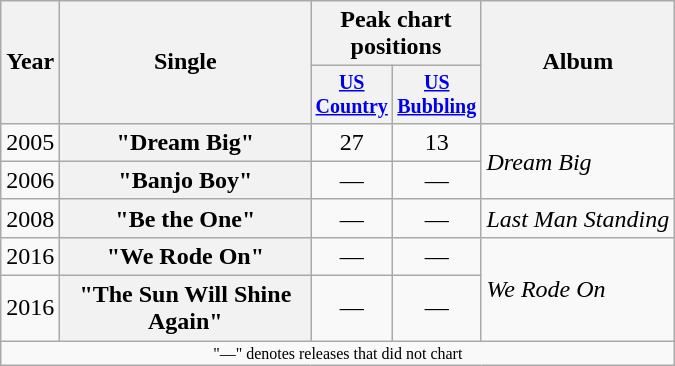<table class="wikitable plainrowheaders" style="text-align:center;">
<tr>
<th rowspan="2">Year</th>
<th rowspan="2" style="width:10em;">Single</th>
<th colspan="2">Peak chart<br>positions</th>
<th rowspan="2">Album</th>
</tr>
<tr style="font-size:smaller;">
<th style="width:45px;"><a href='#'>US Country</a></th>
<th style="width:45px;"><a href='#'>US Bubbling</a></th>
</tr>
<tr>
<td>2005</td>
<th scope="row">"Dream Big"</th>
<td>27</td>
<td>13</td>
<td style="text-align:left;" rowspan="2"><em>Dream Big</em></td>
</tr>
<tr>
<td>2006</td>
<th scope="row">"Banjo Boy"</th>
<td>—</td>
<td>—</td>
</tr>
<tr>
<td>2008</td>
<th scope="row">"Be the One"</th>
<td>—</td>
<td>—</td>
<td style="text-align:left;"><em>Last Man Standing</em></td>
</tr>
<tr>
<td>2016</td>
<th scope="row">"We Rode On"</th>
<td>—</td>
<td>—</td>
<td style="text-align:left;" rowspan="2"><em>We Rode On</em></td>
</tr>
<tr>
<td>2016</td>
<th scope="row">"The Sun Will Shine Again"</th>
<td>—</td>
<td>—</td>
</tr>
<tr>
<td colspan="5" style="font-size:8pt">"—" denotes releases that did not chart</td>
</tr>
</table>
